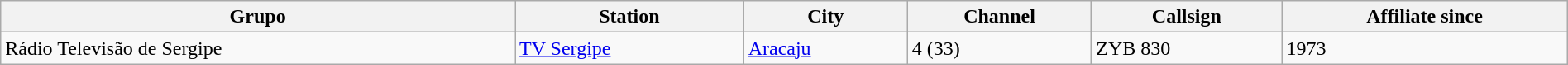<table class = "wikitable" style = "width: 100%">
<tr>
<th>Grupo</th>
<th>Station</th>
<th>City</th>
<th>Channel</th>
<th>Callsign</th>
<th>Affiliate since</th>
</tr>
<tr>
<td>Rádio Televisão de Sergipe</td>
<td><a href='#'>TV Sergipe</a></td>
<td><a href='#'>Aracaju</a></td>
<td>4 (33)</td>
<td>ZYB 830</td>
<td>1973</td>
</tr>
</table>
